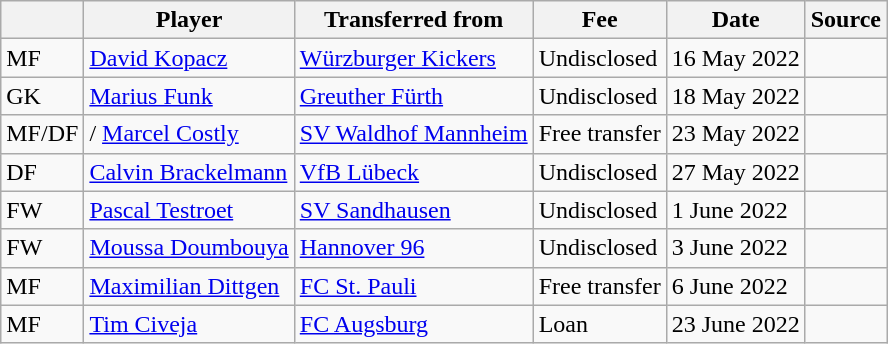<table class="wikitable plainrowheaders sortable">
<tr>
<th align="center"></th>
<th>Player</th>
<th>Transferred from</th>
<th>Fee</th>
<th>Date</th>
<th>Source</th>
</tr>
<tr>
<td>MF</td>
<td> <a href='#'>David Kopacz</a></td>
<td> <a href='#'>Würzburger Kickers</a></td>
<td>Undisclosed</td>
<td>16 May 2022</td>
<td></td>
</tr>
<tr>
<td>GK</td>
<td> <a href='#'>Marius Funk</a></td>
<td> <a href='#'>Greuther Fürth</a></td>
<td>Undisclosed</td>
<td>18 May 2022</td>
<td></td>
</tr>
<tr>
<td>MF/DF</td>
<td>/ <a href='#'>Marcel Costly</a></td>
<td> <a href='#'>SV Waldhof Mannheim</a></td>
<td>Free transfer</td>
<td>23 May 2022</td>
<td></td>
</tr>
<tr>
<td>DF</td>
<td> <a href='#'>Calvin Brackelmann</a></td>
<td> <a href='#'>VfB Lübeck</a></td>
<td>Undisclosed</td>
<td>27 May 2022</td>
<td></td>
</tr>
<tr>
<td>FW</td>
<td> <a href='#'>Pascal Testroet</a></td>
<td> <a href='#'>SV Sandhausen</a></td>
<td>Undisclosed</td>
<td>1 June 2022</td>
<td></td>
</tr>
<tr>
<td>FW</td>
<td> <a href='#'>Moussa Doumbouya</a></td>
<td> <a href='#'>Hannover 96</a></td>
<td>Undisclosed</td>
<td>3 June 2022</td>
<td></td>
</tr>
<tr>
<td>MF</td>
<td> <a href='#'>Maximilian Dittgen</a></td>
<td> <a href='#'>FC St. Pauli</a></td>
<td>Free transfer</td>
<td>6 June 2022</td>
<td></td>
</tr>
<tr>
<td>MF</td>
<td> <a href='#'>Tim Civeja</a></td>
<td> <a href='#'>FC Augsburg</a></td>
<td>Loan</td>
<td>23 June 2022</td>
<td></td>
</tr>
</table>
